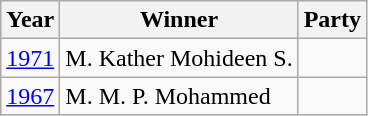<table class="wikitable sortable">
<tr>
<th>Year</th>
<th>Winner</th>
<th colspan="2">Party</th>
</tr>
<tr>
<td><a href='#'>1971</a></td>
<td>M. Kather Mohideen S.</td>
<td></td>
</tr>
<tr>
<td><a href='#'>1967</a></td>
<td>M. M. P. Mohammed</td>
<td></td>
</tr>
</table>
